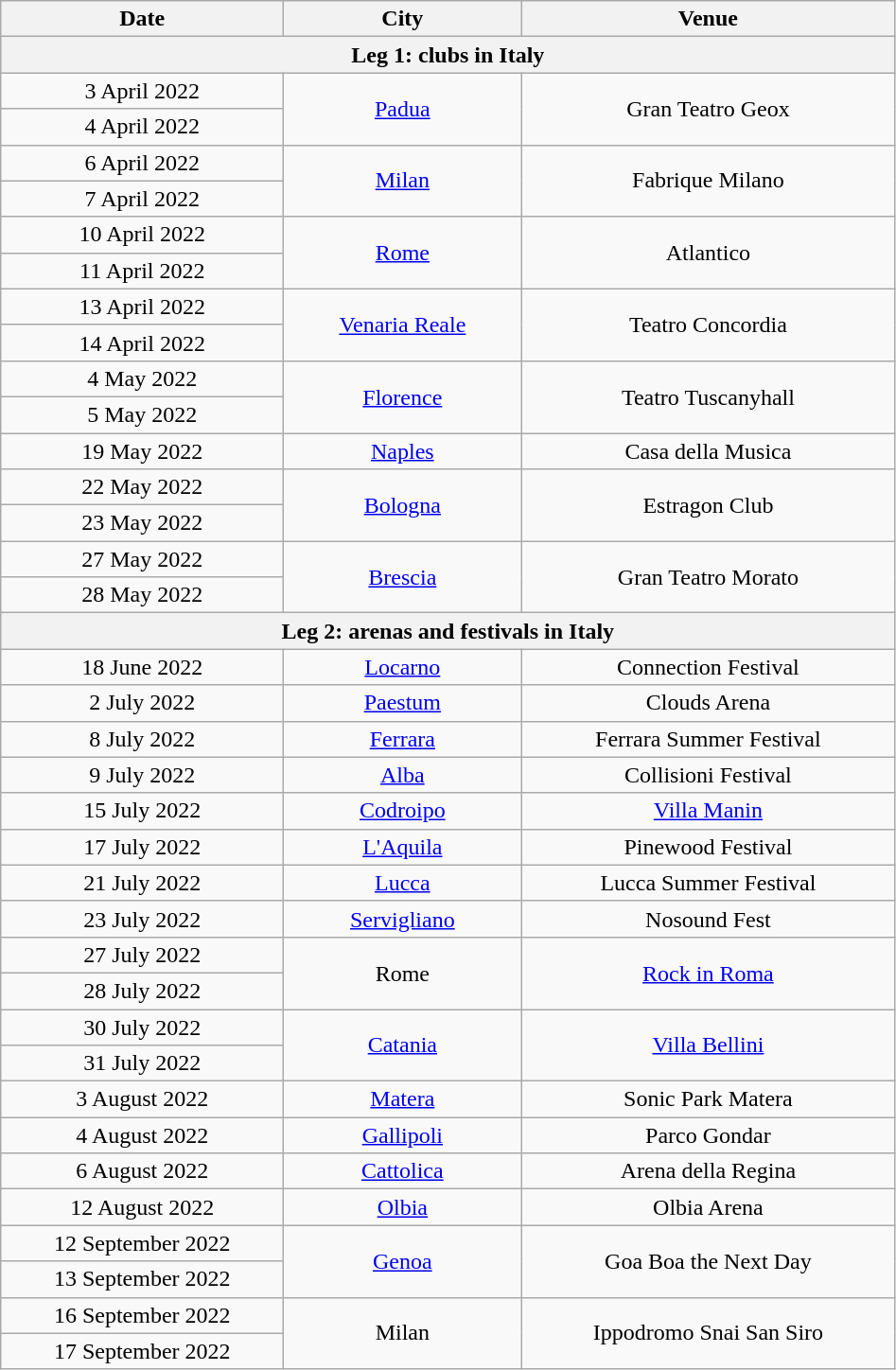<table class="wikitable plainrowheaders" style="text-align:center;">
<tr>
<th scope="col" style="width:12em;">Date</th>
<th scope="col" style="width:10em;">City</th>
<th scope="col" style="width:16em;">Venue</th>
</tr>
<tr bgcolor="#DDDDDD">
<th colspan="3">Leg 1: clubs in Italy</th>
</tr>
<tr>
<td>3 April 2022</td>
<td rowspan="2"><a href='#'>Padua</a></td>
<td rowspan="2">Gran Teatro Geox</td>
</tr>
<tr>
<td>4 April 2022</td>
</tr>
<tr>
<td>6 April 2022</td>
<td rowspan="2"><a href='#'>Milan</a></td>
<td rowspan="2">Fabrique Milano</td>
</tr>
<tr>
<td>7 April 2022</td>
</tr>
<tr>
<td>10 April 2022</td>
<td rowspan="2"><a href='#'>Rome</a></td>
<td rowspan="2">Atlantico</td>
</tr>
<tr>
<td>11 April 2022</td>
</tr>
<tr>
<td>13 April 2022</td>
<td rowspan="2"><a href='#'>Venaria Reale</a></td>
<td rowspan="2">Teatro Concordia</td>
</tr>
<tr>
<td>14 April 2022</td>
</tr>
<tr>
<td>4 May 2022</td>
<td rowspan="2"><a href='#'>Florence</a></td>
<td rowspan="2">Teatro Tuscanyhall</td>
</tr>
<tr>
<td>5 May 2022</td>
</tr>
<tr>
<td>19 May 2022</td>
<td><a href='#'>Naples</a></td>
<td>Casa della Musica</td>
</tr>
<tr>
<td>22 May 2022</td>
<td rowspan="2"><a href='#'>Bologna</a></td>
<td rowspan="2">Estragon Club</td>
</tr>
<tr>
<td>23 May 2022</td>
</tr>
<tr>
<td>27 May 2022</td>
<td rowspan="2"><a href='#'>Brescia</a></td>
<td rowspan="2">Gran Teatro Morato</td>
</tr>
<tr>
<td>28 May 2022</td>
</tr>
<tr>
<th colspan="3">Leg 2: arenas and festivals in Italy</th>
</tr>
<tr>
<td>18 June 2022</td>
<td><a href='#'>Locarno</a></td>
<td>Connection Festival</td>
</tr>
<tr>
<td>2 July 2022</td>
<td><a href='#'>Paestum</a></td>
<td>Clouds Arena</td>
</tr>
<tr>
<td>8 July 2022</td>
<td><a href='#'>Ferrara</a></td>
<td>Ferrara Summer Festival</td>
</tr>
<tr>
<td>9 July 2022</td>
<td><a href='#'>Alba</a></td>
<td>Collisioni Festival</td>
</tr>
<tr>
<td>15 July 2022</td>
<td><a href='#'>Codroipo</a></td>
<td><a href='#'>Villa Manin</a></td>
</tr>
<tr>
<td>17 July 2022</td>
<td><a href='#'>L'Aquila</a></td>
<td>Pinewood Festival</td>
</tr>
<tr>
<td>21 July 2022</td>
<td><a href='#'>Lucca</a></td>
<td>Lucca Summer Festival</td>
</tr>
<tr>
<td>23 July 2022</td>
<td><a href='#'>Servigliano</a></td>
<td>Nosound Fest</td>
</tr>
<tr>
<td>27 July 2022</td>
<td rowspan="2">Rome</td>
<td rowspan="2"><a href='#'>Rock in Roma</a></td>
</tr>
<tr>
<td>28 July 2022</td>
</tr>
<tr>
<td>30 July 2022</td>
<td rowspan="2"><a href='#'>Catania</a></td>
<td rowspan="2"><a href='#'>Villa Bellini</a></td>
</tr>
<tr>
<td>31 July 2022</td>
</tr>
<tr>
<td>3 August 2022</td>
<td><a href='#'>Matera</a></td>
<td>Sonic Park Matera</td>
</tr>
<tr>
<td>4 August 2022</td>
<td><a href='#'>Gallipoli</a></td>
<td>Parco Gondar</td>
</tr>
<tr>
<td>6 August 2022</td>
<td><a href='#'>Cattolica</a></td>
<td>Arena della Regina</td>
</tr>
<tr>
<td>12 August 2022</td>
<td><a href='#'>Olbia</a></td>
<td>Olbia Arena</td>
</tr>
<tr>
<td>12 September 2022</td>
<td rowspan="2"><a href='#'>Genoa</a></td>
<td rowspan="2">Goa Boa the Next Day</td>
</tr>
<tr>
<td>13 September 2022</td>
</tr>
<tr>
<td>16 September 2022</td>
<td rowspan="2">Milan</td>
<td rowspan="2">Ippodromo Snai San Siro</td>
</tr>
<tr>
<td>17 September 2022</td>
</tr>
</table>
